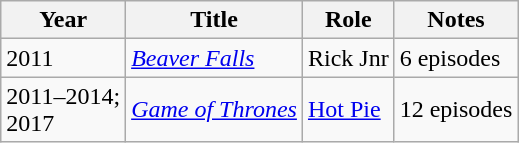<table class="wikitable sortable">
<tr>
<th>Year</th>
<th>Title</th>
<th>Role</th>
<th>Notes</th>
</tr>
<tr>
<td>2011</td>
<td><em><a href='#'>Beaver Falls</a></em></td>
<td>Rick Jnr</td>
<td>6 episodes</td>
</tr>
<tr>
<td>2011–2014; <br> 2017</td>
<td><em><a href='#'>Game of Thrones</a></em></td>
<td><a href='#'>Hot Pie</a></td>
<td>12 episodes</td>
</tr>
</table>
